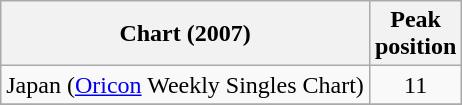<table class="wikitable">
<tr>
<th>Chart (2007)</th>
<th>Peak<br>position</th>
</tr>
<tr>
<td>Japan (<a href='#'>Oricon</a> Weekly Singles Chart)</td>
<td style="text-align:center;">11</td>
</tr>
<tr>
</tr>
</table>
